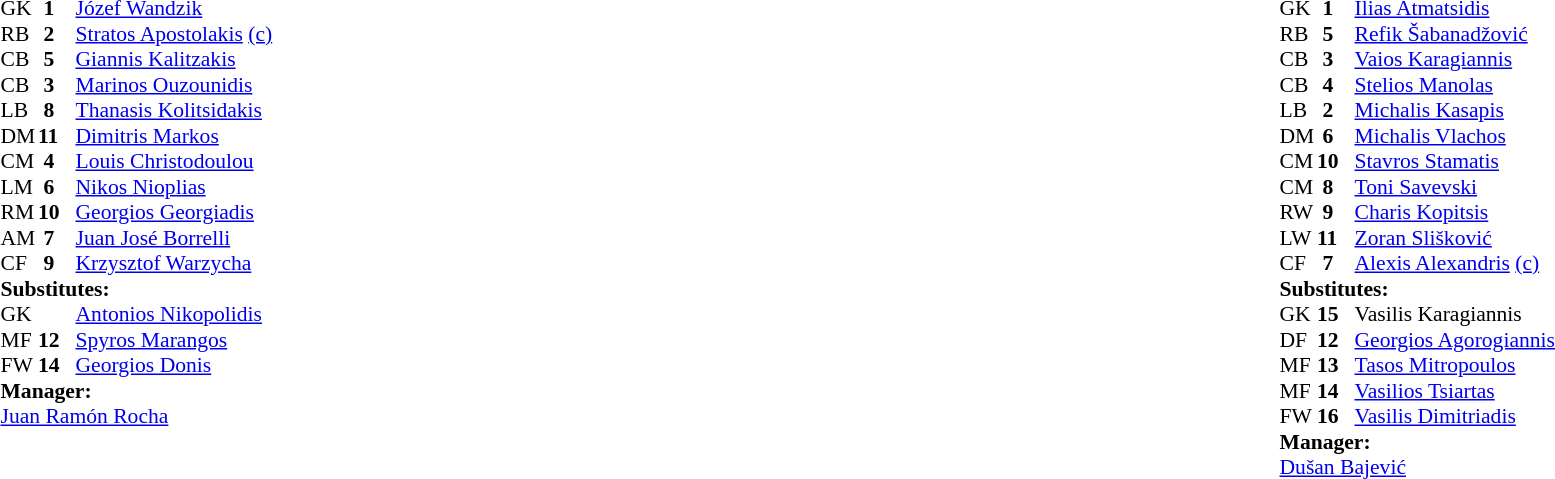<table width="100%">
<tr>
<td valign="top" width="50%"><br><table style="font-size: 90%" cellspacing="0" cellpadding="0">
<tr>
<th width="25"></th>
<th width="25"></th>
</tr>
<tr>
<td>GK</td>
<td><strong> 1</strong></td>
<td> <a href='#'>Józef Wandzik</a></td>
</tr>
<tr>
<td>RB</td>
<td><strong> 2</strong></td>
<td> <a href='#'>Stratos Apostolakis</a> <a href='#'>(c)</a></td>
</tr>
<tr>
<td>CB</td>
<td><strong> 5</strong></td>
<td> <a href='#'>Giannis Kalitzakis</a></td>
</tr>
<tr>
<td>CB</td>
<td><strong> 3</strong></td>
<td> <a href='#'>Marinos Ouzounidis</a></td>
</tr>
<tr>
<td>LB</td>
<td><strong> 8</strong></td>
<td> <a href='#'>Thanasis Kolitsidakis</a></td>
</tr>
<tr>
<td>DM</td>
<td><strong>11</strong></td>
<td> <a href='#'>Dimitris Markos</a></td>
</tr>
<tr>
<td>CM</td>
<td><strong> 4</strong></td>
<td> <a href='#'>Louis Christodoulou</a></td>
</tr>
<tr>
<td>LM</td>
<td><strong> 6</strong></td>
<td> <a href='#'>Nikos Nioplias</a></td>
</tr>
<tr>
<td>RM</td>
<td><strong>10</strong></td>
<td> <a href='#'>Georgios Georgiadis</a></td>
</tr>
<tr>
<td>AM</td>
<td><strong> 7</strong></td>
<td> <a href='#'>Juan José Borrelli</a></td>
<td></td>
</tr>
<tr>
<td>CF</td>
<td><strong> 9</strong></td>
<td> <a href='#'>Krzysztof Warzycha</a></td>
<td></td>
</tr>
<tr>
<td colspan=4><strong>Substitutes:</strong></td>
</tr>
<tr>
<td>GK</td>
<td></td>
<td> <a href='#'>Antonios Nikopolidis</a></td>
</tr>
<tr>
<td>MF</td>
<td><strong>12</strong></td>
<td> <a href='#'>Spyros Marangos</a></td>
<td></td>
</tr>
<tr>
<td>FW</td>
<td><strong>14</strong></td>
<td> <a href='#'>Georgios Donis</a></td>
<td></td>
</tr>
<tr>
<td colspan=4><strong>Manager:</strong></td>
</tr>
<tr>
<td colspan="4"> <a href='#'>Juan Ramón Rocha</a></td>
</tr>
</table>
</td>
<td valign="top" width="50%"><br><table style="font-size: 90%" cellspacing="0" cellpadding="0" align="center">
<tr>
<th width="25"></th>
<th width="25"></th>
</tr>
<tr>
<td>GK</td>
<td><strong> 1</strong></td>
<td> <a href='#'>Ilias Atmatsidis</a></td>
</tr>
<tr>
<td>RB</td>
<td><strong> 5</strong></td>
<td> <a href='#'>Refik Šabanadžović</a></td>
<td></td>
</tr>
<tr>
<td>CB</td>
<td><strong> 3</strong></td>
<td> <a href='#'>Vaios Karagiannis</a></td>
</tr>
<tr>
<td>CB</td>
<td><strong> 4</strong></td>
<td> <a href='#'>Stelios Manolas</a></td>
</tr>
<tr>
<td>LB</td>
<td><strong> 2</strong></td>
<td> <a href='#'>Michalis Kasapis</a></td>
</tr>
<tr>
<td>DM</td>
<td><strong> 6</strong></td>
<td> <a href='#'>Michalis Vlachos</a></td>
<td></td>
</tr>
<tr>
<td>CM</td>
<td><strong>10</strong></td>
<td> <a href='#'>Stavros Stamatis</a></td>
</tr>
<tr>
<td>CM</td>
<td><strong> 8</strong></td>
<td> <a href='#'>Toni Savevski</a></td>
</tr>
<tr>
<td>RW</td>
<td><strong> 9</strong></td>
<td> <a href='#'>Charis Kopitsis</a></td>
</tr>
<tr>
<td>LW</td>
<td><strong>11</strong></td>
<td> <a href='#'>Zoran Slišković</a></td>
</tr>
<tr>
<td>CF</td>
<td><strong> 7</strong></td>
<td> <a href='#'>Alexis Alexandris</a> <a href='#'>(c)</a></td>
</tr>
<tr>
<td colspan=4><strong>Substitutes:</strong></td>
</tr>
<tr>
<td>GK</td>
<td><strong>15</strong></td>
<td> Vasilis Karagiannis</td>
</tr>
<tr>
<td>DF</td>
<td><strong>12</strong></td>
<td> <a href='#'>Georgios Agorogiannis</a></td>
</tr>
<tr>
<td>MF</td>
<td><strong>13</strong></td>
<td> <a href='#'>Tasos Mitropoulos</a></td>
</tr>
<tr>
<td>MF</td>
<td><strong>14</strong></td>
<td> <a href='#'>Vasilios Tsiartas</a></td>
<td></td>
</tr>
<tr>
<td>FW</td>
<td><strong>16</strong></td>
<td> <a href='#'>Vasilis Dimitriadis</a></td>
<td></td>
</tr>
<tr>
<td colspan=4><strong>Manager:</strong></td>
</tr>
<tr>
<td colspan="4"> <a href='#'>Dušan Bajević</a></td>
</tr>
</table>
</td>
</tr>
</table>
